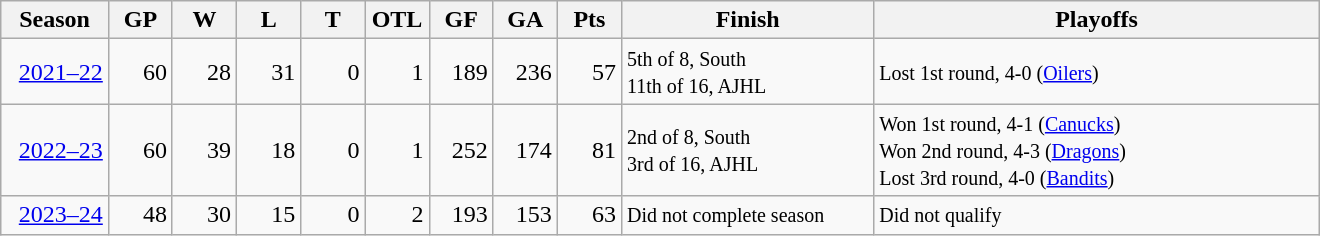<table class="wikitable" style="min-width:55em; text-align:right;">
<tr>
<th style=width:4em>Season</th>
<th style=width:2.2em><abbr>GP</abbr></th>
<th style=width:2.2em><abbr>W</abbr></th>
<th style=width:2.2em><abbr>L</abbr></th>
<th style=width:2.2em><abbr>T</abbr></th>
<th style=width:2.2em><abbr>OTL</abbr></th>
<th style=width:2.2em><abbr>GF</abbr></th>
<th style=width:2.2em><abbr>GA</abbr></th>
<th style=width:2.2em><abbr>Pts</abbr></th>
<th style=width:10em>Finish</th>
<th style=width:18em>Playoffs</th>
</tr>
<tr>
<td><a href='#'>2021–22</a></td>
<td>60</td>
<td>28</td>
<td>31</td>
<td>0</td>
<td>1</td>
<td>189</td>
<td>236</td>
<td>57</td>
<td align=left><small>5th of 8, South<br>11th of 16, AJHL</small></td>
<td align=left><small>Lost 1st round, 4-0 (<a href='#'>Oilers</a>)</small></td>
</tr>
<tr>
<td><a href='#'>2022–23</a></td>
<td>60</td>
<td>39</td>
<td>18</td>
<td>0</td>
<td>1</td>
<td>252</td>
<td>174</td>
<td>81</td>
<td align=left><small>2nd of 8, South<br>3rd of 16, AJHL</small></td>
<td align=left><small>Won 1st round, 4-1 (<a href='#'>Canucks</a>)<br>Won 2nd round, 4-3 (<a href='#'>Dragons</a>)<br>Lost 3rd round, 4-0 (<a href='#'>Bandits</a>)</small></td>
</tr>
<tr>
<td><a href='#'>2023–24</a></td>
<td>48</td>
<td>30</td>
<td>15</td>
<td>0</td>
<td>2</td>
<td>193</td>
<td>153</td>
<td>63</td>
<td align=left><small>Did not complete season</small></td>
<td align=left><small>Did not qualify</small></td>
</tr>
</table>
